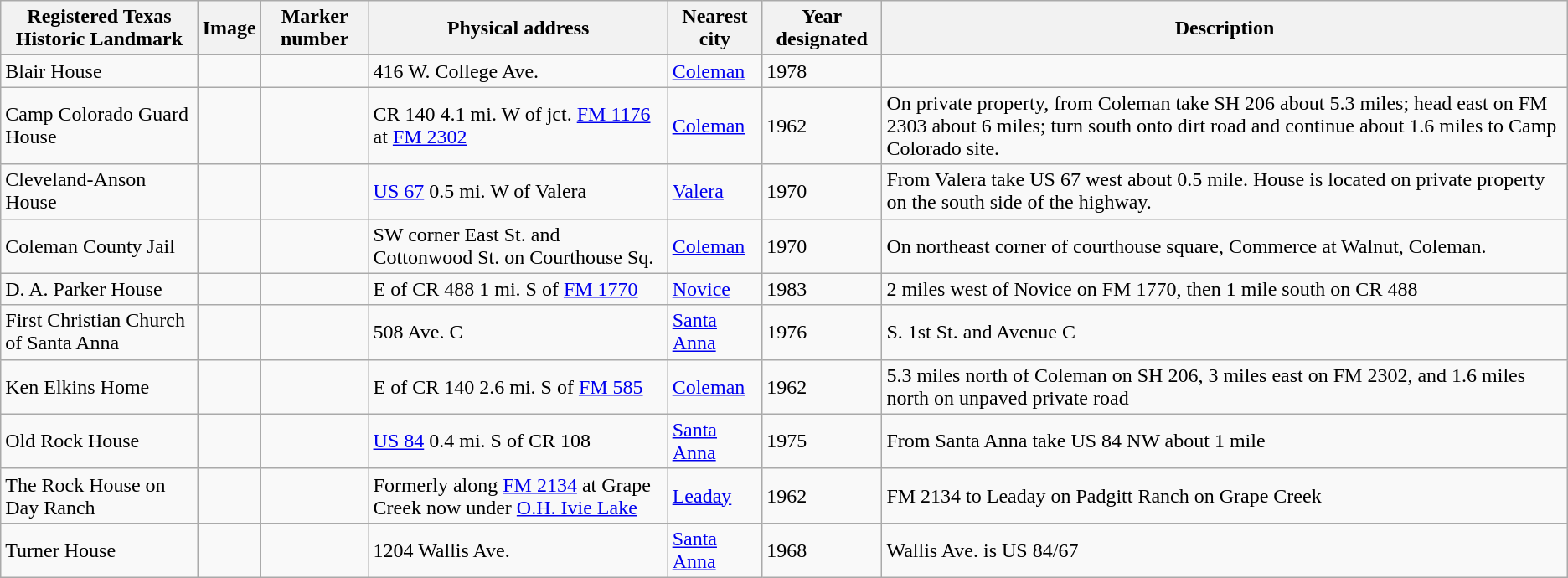<table class="wikitable sortable">
<tr>
<th>Registered Texas Historic Landmark</th>
<th>Image</th>
<th>Marker number</th>
<th>Physical address</th>
<th>Nearest city</th>
<th>Year designated</th>
<th>Description</th>
</tr>
<tr>
<td>Blair House</td>
<td></td>
<td></td>
<td>416 W. College Ave.<br></td>
<td><a href='#'>Coleman</a></td>
<td>1978</td>
<td></td>
</tr>
<tr>
<td>Camp Colorado Guard House</td>
<td></td>
<td></td>
<td>CR 140 4.1 mi. W of jct. <a href='#'>FM 1176</a> at <a href='#'>FM 2302</a><br></td>
<td><a href='#'>Coleman</a></td>
<td>1962</td>
<td>On private property, from Coleman take SH 206 about 5.3 miles; head east on FM 2303 about 6 miles; turn south onto dirt road and continue about 1.6 miles to Camp Colorado site.</td>
</tr>
<tr>
<td>Cleveland-Anson House</td>
<td></td>
<td></td>
<td><a href='#'>US 67</a> 0.5 mi. W of Valera<br></td>
<td><a href='#'>Valera</a></td>
<td>1970</td>
<td>From Valera take US 67 west about 0.5 mile. House is located on private property on the south side of the highway.</td>
</tr>
<tr>
<td>Coleman County Jail</td>
<td></td>
<td></td>
<td>SW corner East St. and Cottonwood St. on Courthouse Sq.<br></td>
<td><a href='#'>Coleman</a></td>
<td>1970</td>
<td>On northeast corner of courthouse square, Commerce at Walnut, Coleman.</td>
</tr>
<tr>
<td>D. A. Parker House</td>
<td></td>
<td></td>
<td>E of CR 488 1 mi. S of <a href='#'>FM 1770</a><br></td>
<td><a href='#'>Novice</a></td>
<td>1983</td>
<td>2 miles west of Novice on FM 1770, then 1 mile south on CR 488</td>
</tr>
<tr>
<td>First Christian Church of Santa Anna</td>
<td></td>
<td></td>
<td>508 Ave. C<br></td>
<td><a href='#'>Santa Anna</a></td>
<td>1976</td>
<td>S. 1st St. and Avenue C</td>
</tr>
<tr>
<td>Ken Elkins Home</td>
<td></td>
<td></td>
<td>E of CR 140 2.6 mi. S of <a href='#'>FM 585</a><br></td>
<td><a href='#'>Coleman</a></td>
<td>1962</td>
<td>5.3 miles north of Coleman on SH 206, 3 miles east on FM 2302, and 1.6 miles north on unpaved private road</td>
</tr>
<tr>
<td>Old Rock House</td>
<td></td>
<td></td>
<td><a href='#'>US 84</a> 0.4 mi. S of CR 108<br></td>
<td><a href='#'>Santa Anna</a></td>
<td>1975</td>
<td>From Santa Anna take US 84 NW about 1 mile</td>
</tr>
<tr>
<td>The Rock House on Day Ranch</td>
<td></td>
<td></td>
<td>Formerly along <a href='#'>FM 2134</a> at Grape Creek now under <a href='#'>O.H. Ivie Lake</a> </td>
<td><a href='#'>Leaday</a></td>
<td>1962</td>
<td>FM 2134 to Leaday on Padgitt Ranch on Grape Creek</td>
</tr>
<tr>
<td>Turner House</td>
<td></td>
<td></td>
<td>1204 Wallis Ave.<br></td>
<td><a href='#'>Santa Anna</a></td>
<td>1968</td>
<td>Wallis Ave. is US 84/67</td>
</tr>
</table>
